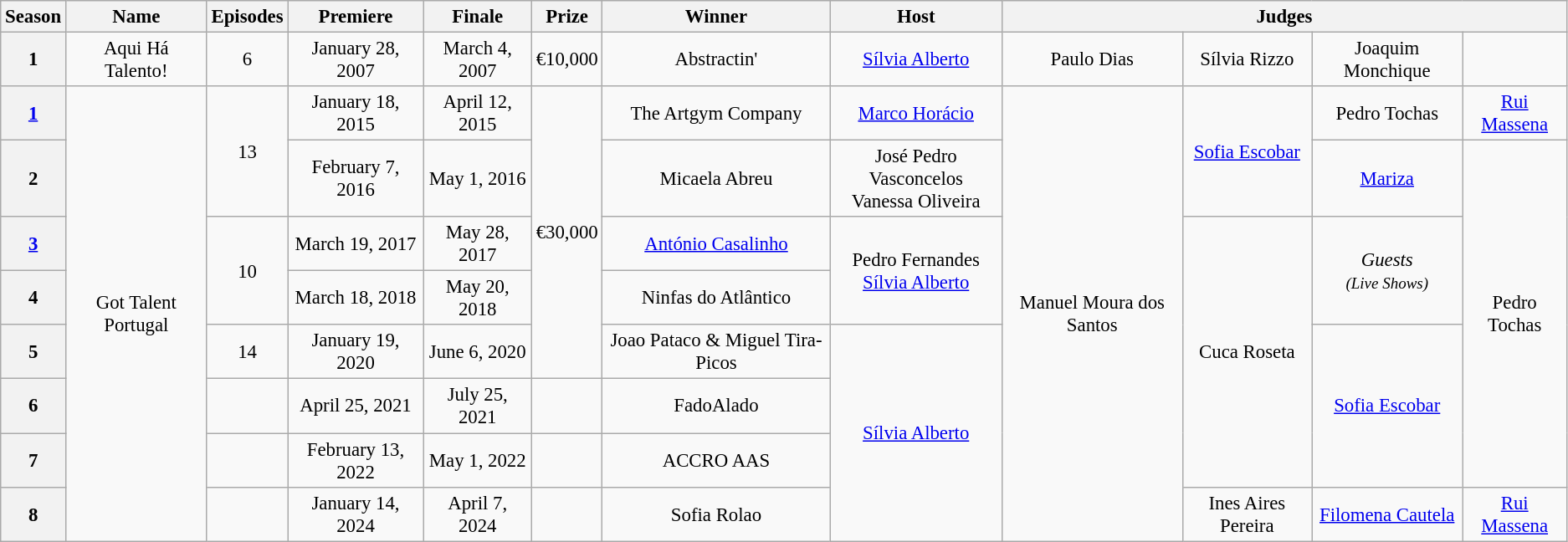<table class="wikitable" style="text-align:center; font-size:95%;">
<tr>
<th>Season</th>
<th>Name</th>
<th>Episodes</th>
<th>Premiere</th>
<th>Finale</th>
<th>Prize</th>
<th>Winner</th>
<th>Host</th>
<th colspan="4">Judges</th>
</tr>
<tr>
<th scope="row">1</th>
<td>Aqui Há Talento!</td>
<td>6</td>
<td>January 28, 2007</td>
<td>March 4, 2007</td>
<td>€10,000</td>
<td>Abstractin'</td>
<td><a href='#'>Sílvia Alberto</a></td>
<td>Paulo Dias</td>
<td>Sílvia Rizzo</td>
<td>Joaquim Monchique</td>
<td></td>
</tr>
<tr>
<th scope="row"><a href='#'>1</a></th>
<td rowspan="8">Got Talent Portugal</td>
<td rowspan="2">13</td>
<td>January 18, 2015</td>
<td>April 12, 2015</td>
<td rowspan="5">€30,000 </td>
<td>The Artgym Company</td>
<td><a href='#'>Marco Horácio</a></td>
<td rowspan="8">Manuel Moura dos Santos</td>
<td rowspan="2"><a href='#'>Sofia Escobar</a></td>
<td>Pedro Tochas</td>
<td><a href='#'>Rui Massena</a></td>
</tr>
<tr>
<th scope="row">2</th>
<td>February 7, 2016</td>
<td>May 1, 2016</td>
<td>Micaela Abreu</td>
<td>José Pedro Vasconcelos<br>Vanessa Oliveira</td>
<td><a href='#'>Mariza</a></td>
<td rowspan="6">Pedro Tochas</td>
</tr>
<tr>
<th scope="row"><a href='#'>3</a></th>
<td rowspan="2">10</td>
<td>March 19, 2017</td>
<td>May 28, 2017</td>
<td><a href='#'>António Casalinho</a></td>
<td rowspan="2">Pedro Fernandes<br><a href='#'>Sílvia Alberto</a></td>
<td rowspan="5">Cuca Roseta</td>
<td rowspan="2"><em>Guests</em><br><em><small>(Live Shows)</small></em></td>
</tr>
<tr>
<th>4</th>
<td>March 18, 2018</td>
<td>May 20, 2018</td>
<td>Ninfas do Atlântico</td>
</tr>
<tr>
<th>5</th>
<td>14</td>
<td>January 19, 2020</td>
<td>June 6, 2020</td>
<td>Joao Pataco & Miguel Tira-Picos</td>
<td rowspan="5"><a href='#'>Sílvia Alberto</a></td>
<td rowspan="3"><a href='#'>Sofia Escobar</a></td>
</tr>
<tr>
<th>6</th>
<td></td>
<td>April 25, 2021</td>
<td>July 25, 2021</td>
<td></td>
<td>FadoAlado</td>
</tr>
<tr>
<th>7</th>
<td></td>
<td>February 13, 2022</td>
<td>May 1, 2022</td>
<td></td>
<td>ACCRO AAS</td>
</tr>
<tr>
<th>8</th>
<td></td>
<td>January 14, 2024</td>
<td>April 7, 2024</td>
<td></td>
<td>Sofia Rolao</td>
<td>Ines Aires Pereira</td>
<td><a href='#'>Filomena Cautela</a></td>
<td><a href='#'>Rui Massena</a></td>
</tr>
</table>
